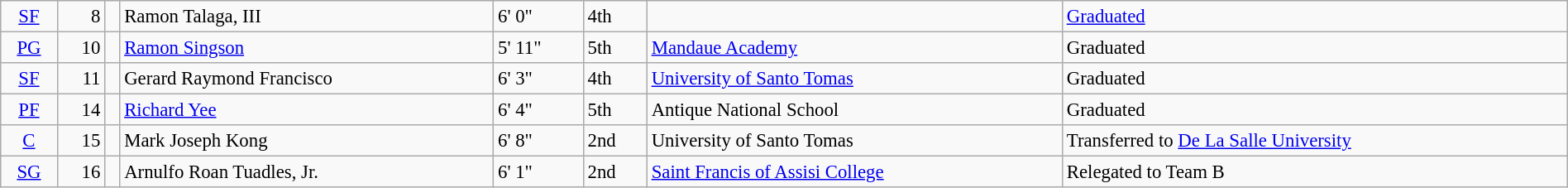<table class=wikitable width=100% style=font-size:95%>
<tr>
<td align=center><a href='#'>SF</a></td>
<td align=right>8</td>
<td></td>
<td>Ramon Talaga, III</td>
<td>6' 0"</td>
<td>4th</td>
<td></td>
<td><a href='#'>Graduated</a></td>
</tr>
<tr>
<td align=center><a href='#'>PG</a></td>
<td align=right>10</td>
<td></td>
<td><a href='#'>Ramon Singson</a></td>
<td>5' 11"</td>
<td>5th</td>
<td><a href='#'>Mandaue Academy</a></td>
<td>Graduated</td>
</tr>
<tr>
<td align=center><a href='#'>SF</a></td>
<td align=right>11</td>
<td></td>
<td>Gerard Raymond Francisco</td>
<td>6' 3"</td>
<td>4th</td>
<td><a href='#'>University of Santo Tomas</a></td>
<td>Graduated</td>
</tr>
<tr>
<td align=center><a href='#'>PF</a></td>
<td align=right>14</td>
<td></td>
<td><a href='#'>Richard Yee</a></td>
<td>6' 4"</td>
<td>5th</td>
<td>Antique National School</td>
<td>Graduated</td>
</tr>
<tr>
<td align=center><a href='#'>C</a></td>
<td align=right>15</td>
<td></td>
<td>Mark Joseph Kong</td>
<td>6' 8"</td>
<td>2nd</td>
<td>University of Santo Tomas</td>
<td>Transferred to <a href='#'>De La Salle University</a></td>
</tr>
<tr>
<td align=center><a href='#'>SG</a></td>
<td align=right>16</td>
<td></td>
<td>Arnulfo Roan Tuadles, Jr.</td>
<td>6' 1"</td>
<td>2nd</td>
<td><a href='#'>Saint Francis of Assisi College</a></td>
<td>Relegated to Team B</td>
</tr>
</table>
